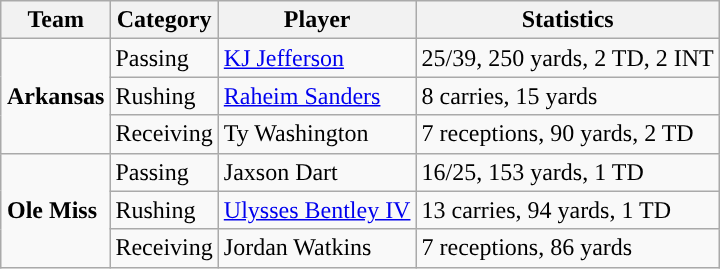<table class="wikitable" style="float: right;">
<tr>
<th>Team</th>
<th>Category</th>
<th>Player</th>
<th>Statistics</th>
</tr>
<tr>
<td rowspan=3><strong>Arkansas</strong></td>
<td>Passing</td>
<td><a href='#'>KJ Jefferson</a></td>
<td>25/39, 250 yards, 2 TD, 2 INT</td>
</tr>
<tr>
<td>Rushing</td>
<td><a href='#'>Raheim Sanders</a></td>
<td>8 carries, 15 yards</td>
</tr>
<tr>
<td>Receiving</td>
<td>Ty Washington</td>
<td>7 receptions, 90 yards, 2 TD</td>
</tr>
<tr>
<td rowspan=3><strong>Ole Miss</strong></td>
<td>Passing</td>
<td>Jaxson Dart</td>
<td>16/25, 153 yards, 1 TD</td>
</tr>
<tr>
<td>Rushing</td>
<td><a href='#'>Ulysses Bentley IV</a></td>
<td>13 carries, 94 yards, 1 TD</td>
</tr>
<tr>
<td>Receiving</td>
<td>Jordan Watkins</td>
<td>7 receptions, 86 yards</td>
</tr>
</table>
